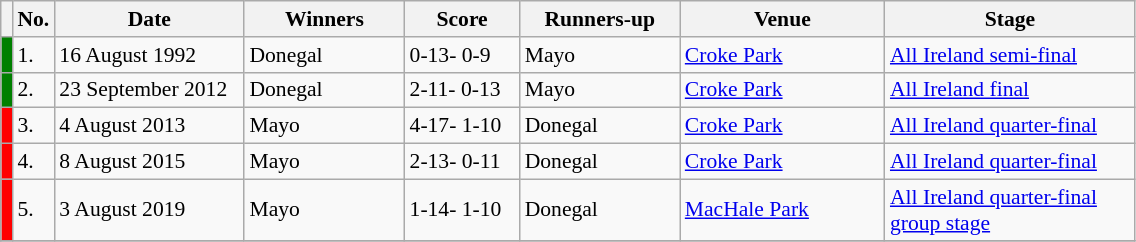<table class="wikitable" style="font-size:90%">
<tr>
<th width=1></th>
<th width=5>No.</th>
<th width=120>Date</th>
<th width=100>Winners</th>
<th width=70>Score</th>
<th width=100>Runners-up</th>
<th width=130>Venue</th>
<th width=160>Stage</th>
</tr>
<tr>
<td style="background-color:green"></td>
<td>1.</td>
<td>16 August 1992</td>
<td>Donegal</td>
<td>0-13- 0-9</td>
<td>Mayo</td>
<td><a href='#'>Croke Park</a></td>
<td><a href='#'>All Ireland semi-final</a></td>
</tr>
<tr>
<td style="background-color:green"></td>
<td>2.</td>
<td>23 September 2012</td>
<td>Donegal</td>
<td>2-11- 0-13</td>
<td>Mayo</td>
<td><a href='#'>Croke Park</a></td>
<td><a href='#'>All Ireland final</a></td>
</tr>
<tr>
<td style="background-color:red"></td>
<td>3.</td>
<td>4 August 2013</td>
<td>Mayo</td>
<td>4-17- 1-10</td>
<td>Donegal</td>
<td><a href='#'>Croke Park</a></td>
<td><a href='#'>All Ireland quarter-final</a></td>
</tr>
<tr>
<td style="background-color:red"></td>
<td>4.</td>
<td>8 August 2015</td>
<td>Mayo</td>
<td>2-13- 0-11</td>
<td>Donegal</td>
<td><a href='#'>Croke Park</a></td>
<td><a href='#'>All Ireland quarter-final</a></td>
</tr>
<tr>
<td style="background-color:red"></td>
<td>5.</td>
<td>3 August 2019</td>
<td>Mayo</td>
<td>1-14- 1-10</td>
<td>Donegal</td>
<td><a href='#'>MacHale Park</a></td>
<td><a href='#'>All Ireland quarter-final group stage</a></td>
</tr>
<tr>
</tr>
</table>
